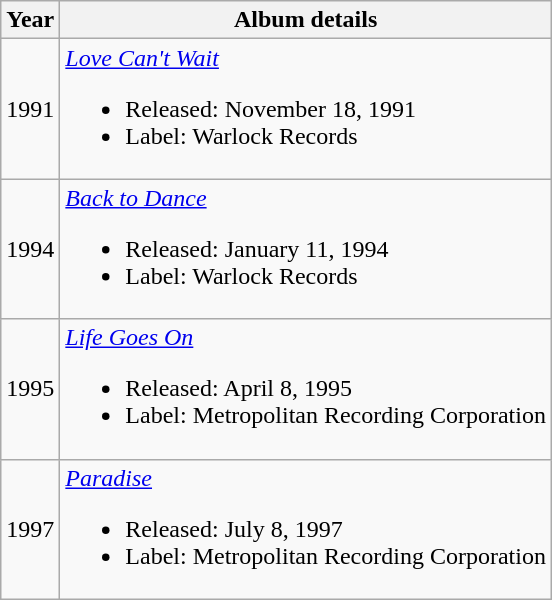<table Class = "wikitable">
<tr>
<th>Year</th>
<th>Album details</th>
</tr>
<tr>
<td style="text-align:center;">1991</td>
<td><em><a href='#'>Love Can't Wait</a></em><br><ul><li>Released: November 18, 1991</li><li>Label: Warlock Records</li></ul></td>
</tr>
<tr>
<td style="text-align:center;">1994</td>
<td><em><a href='#'>Back to Dance</a></em><br><ul><li>Released: January 11, 1994</li><li>Label: Warlock Records</li></ul></td>
</tr>
<tr>
<td style="text-align:center;">1995</td>
<td><em><a href='#'>Life Goes On</a></em><br><ul><li>Released: April 8, 1995</li><li>Label: Metropolitan Recording Corporation</li></ul></td>
</tr>
<tr>
<td style="text-align:center;">1997</td>
<td><em><a href='#'>Paradise</a></em><br><ul><li>Released: July 8, 1997</li><li>Label: Metropolitan Recording Corporation</li></ul></td>
</tr>
</table>
